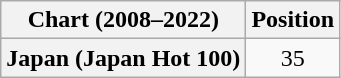<table class="wikitable plainrowheaders" style="text-align:center">
<tr>
<th scope="col">Chart (2008–2022)</th>
<th scope="col">Position</th>
</tr>
<tr>
<th scope="row">Japan (Japan Hot 100)</th>
<td>35</td>
</tr>
</table>
